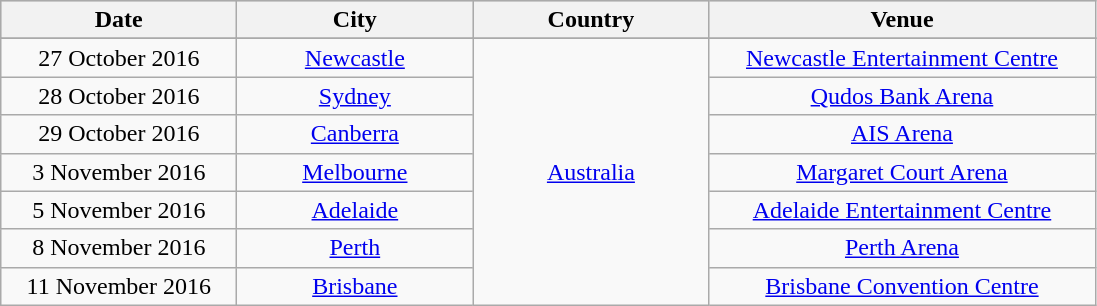<table class="wikitable" style="text-align:center;">
<tr bgcolor="#CCCCCC">
<th width="150" rowspan="1">Date</th>
<th width="150" rowspan="1">City</th>
<th width="150" rowspan="1">Country</th>
<th width="250" rowspan="1">Venue</th>
</tr>
<tr>
</tr>
<tr>
<td>27 October 2016</td>
<td><a href='#'>Newcastle</a></td>
<td rowspan="7"><a href='#'>Australia</a></td>
<td><a href='#'>Newcastle Entertainment Centre</a></td>
</tr>
<tr>
<td>28 October 2016</td>
<td><a href='#'>Sydney</a></td>
<td><a href='#'>Qudos Bank Arena</a></td>
</tr>
<tr>
<td>29 October 2016</td>
<td><a href='#'>Canberra</a></td>
<td><a href='#'>AIS Arena</a></td>
</tr>
<tr>
<td>3 November 2016</td>
<td><a href='#'>Melbourne</a></td>
<td><a href='#'>Margaret Court Arena</a></td>
</tr>
<tr>
<td>5 November 2016</td>
<td><a href='#'>Adelaide</a></td>
<td><a href='#'>Adelaide Entertainment Centre</a></td>
</tr>
<tr>
<td>8 November 2016</td>
<td><a href='#'>Perth</a></td>
<td><a href='#'>Perth Arena</a></td>
</tr>
<tr>
<td>11 November 2016</td>
<td><a href='#'>Brisbane</a></td>
<td><a href='#'>Brisbane Convention Centre</a></td>
</tr>
</table>
